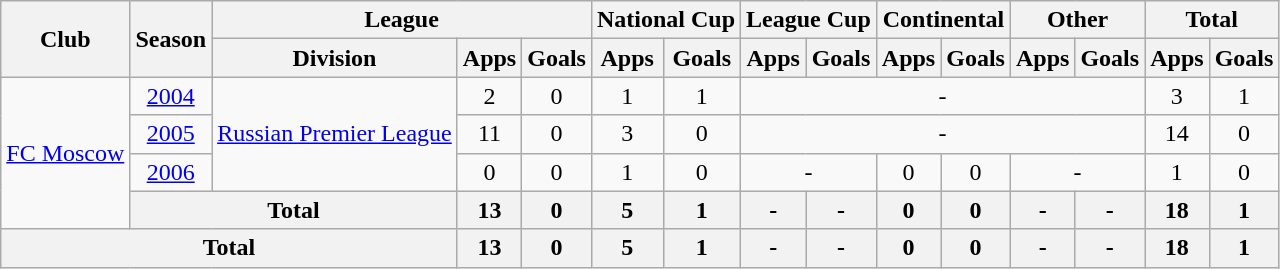<table class="wikitable" style="text-align: center">
<tr>
<th rowspan="2">Club</th>
<th rowspan="2">Season</th>
<th colspan="3">League</th>
<th colspan="2">National Cup</th>
<th colspan="2">League Cup</th>
<th colspan="2">Continental</th>
<th colspan="2">Other</th>
<th colspan="2">Total</th>
</tr>
<tr>
<th>Division</th>
<th>Apps</th>
<th>Goals</th>
<th>Apps</th>
<th>Goals</th>
<th>Apps</th>
<th>Goals</th>
<th>Apps</th>
<th>Goals</th>
<th>Apps</th>
<th>Goals</th>
<th>Apps</th>
<th>Goals</th>
</tr>
<tr>
<td rowspan="4"><a href='#'>FC Moscow</a></td>
<td><a href='#'>2004</a></td>
<td rowspan="3"><a href='#'>Russian Premier League</a></td>
<td>2</td>
<td>0</td>
<td>1</td>
<td>1</td>
<td colspan="6">-</td>
<td>3</td>
<td>1</td>
</tr>
<tr>
<td><a href='#'>2005</a></td>
<td>11</td>
<td>0</td>
<td>3</td>
<td>0</td>
<td colspan="6">-</td>
<td>14</td>
<td>0</td>
</tr>
<tr>
<td><a href='#'>2006</a></td>
<td>0</td>
<td>0</td>
<td>1</td>
<td>0</td>
<td colspan="2">-</td>
<td>0</td>
<td>0</td>
<td colspan="2">-</td>
<td>1</td>
<td>0</td>
</tr>
<tr>
<th colspan="2">Total</th>
<th>13</th>
<th>0</th>
<th>5</th>
<th>1</th>
<th>-</th>
<th>-</th>
<th>0</th>
<th>0</th>
<th>-</th>
<th>-</th>
<th>18</th>
<th>1</th>
</tr>
<tr>
<th colspan="3">Total</th>
<th>13</th>
<th>0</th>
<th>5</th>
<th>1</th>
<th>-</th>
<th>-</th>
<th>0</th>
<th>0</th>
<th>-</th>
<th>-</th>
<th>18</th>
<th>1</th>
</tr>
</table>
